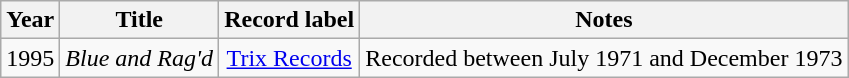<table class="wikitable sortable">
<tr>
<th>Year</th>
<th>Title</th>
<th>Record label</th>
<th>Notes</th>
</tr>
<tr>
<td>1995</td>
<td><em>	Blue and Rag'd</em></td>
<td style="text-align:center;"><a href='#'>Trix Records</a></td>
<td>Recorded between July 1971 and December 1973</td>
</tr>
</table>
